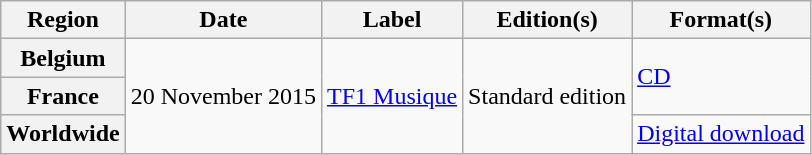<table class="wikitable plainrowheaders">
<tr>
<th scope="col">Region</th>
<th scope="col">Date</th>
<th scope="col">Label</th>
<th scope="col">Edition(s)</th>
<th scope="col">Format(s)</th>
</tr>
<tr>
<th scope="row">Belgium</th>
<td rowspan="3">20 November 2015</td>
<td rowspan="3"><a href='#'>TF1 Musique</a></td>
<td rowspan="3">Standard edition</td>
<td rowspan="2"><a href='#'>CD</a></td>
</tr>
<tr>
<th scope="row">France</th>
</tr>
<tr>
<th scope="row">Worldwide</th>
<td><a href='#'>Digital download</a></td>
</tr>
</table>
